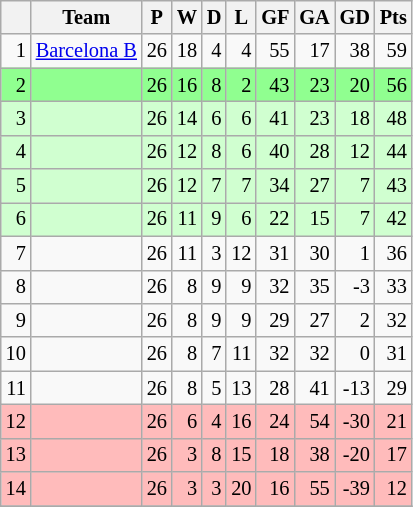<table class="wikitable sortable col2izq" style="text-align: right; font-size: 85%">
<tr>
<th></th>
<th>Team</th>
<th>P</th>
<th>W</th>
<th>D</th>
<th>L</th>
<th>GF</th>
<th>GA</th>
<th>GD</th>
<th>Pts</th>
</tr>
<tr>
<td>1</td>
<td {{nowrap><a href='#'>Barcelona B</a></td>
<td>26</td>
<td>18</td>
<td>4</td>
<td>4</td>
<td>55</td>
<td>17</td>
<td>38</td>
<td>59</td>
</tr>
<tr style="background:#90ff90;">
<td>2</td>
<td></td>
<td>26</td>
<td>16</td>
<td>8</td>
<td>2</td>
<td>43</td>
<td>23</td>
<td>20</td>
<td>56</td>
</tr>
<tr style="background:#D0FFD0;">
<td>3</td>
<td></td>
<td>26</td>
<td>14</td>
<td>6</td>
<td>6</td>
<td>41</td>
<td>23</td>
<td>18</td>
<td>48</td>
</tr>
<tr style="background:#D0FFD0;">
<td>4</td>
<td></td>
<td>26</td>
<td>12</td>
<td>8</td>
<td>6</td>
<td>40</td>
<td>28</td>
<td>12</td>
<td>44</td>
</tr>
<tr style="background:#D0FFD0;">
<td>5</td>
<td></td>
<td>26</td>
<td>12</td>
<td>7</td>
<td>7</td>
<td>34</td>
<td>27</td>
<td>7</td>
<td>43</td>
</tr>
<tr style="background:#D0FFD0;">
<td>6</td>
<td></td>
<td>26</td>
<td>11</td>
<td>9</td>
<td>6</td>
<td>22</td>
<td>15</td>
<td>7</td>
<td>42</td>
</tr>
<tr>
<td>7</td>
<td></td>
<td>26</td>
<td>11</td>
<td>3</td>
<td>12</td>
<td>31</td>
<td>30</td>
<td>1</td>
<td>36</td>
</tr>
<tr>
<td>8</td>
<td></td>
<td>26</td>
<td>8</td>
<td>9</td>
<td>9</td>
<td>32</td>
<td>35</td>
<td>-3</td>
<td>33</td>
</tr>
<tr>
<td>9</td>
<td></td>
<td>26</td>
<td>8</td>
<td>9</td>
<td>9</td>
<td>29</td>
<td>27</td>
<td>2</td>
<td>32</td>
</tr>
<tr>
<td>10</td>
<td></td>
<td>26</td>
<td>8</td>
<td>7</td>
<td>11</td>
<td>32</td>
<td>32</td>
<td>0</td>
<td>31</td>
</tr>
<tr>
<td>11</td>
<td></td>
<td>26</td>
<td>8</td>
<td>5</td>
<td>13</td>
<td>28</td>
<td>41</td>
<td>-13</td>
<td>29</td>
</tr>
<tr style="background:#FFBBBB;">
<td>12</td>
<td></td>
<td>26</td>
<td>6</td>
<td>4</td>
<td>16</td>
<td>24</td>
<td>54</td>
<td>-30</td>
<td>21</td>
</tr>
<tr style="background:#FFBBBB;">
<td>13</td>
<td></td>
<td>26</td>
<td>3</td>
<td>8</td>
<td>15</td>
<td>18</td>
<td>38</td>
<td>-20</td>
<td>17</td>
</tr>
<tr style="background:#FFBBBB;">
<td>14</td>
<td></td>
<td>26</td>
<td>3</td>
<td>3</td>
<td>20</td>
<td>16</td>
<td>55</td>
<td>-39</td>
<td>12</td>
</tr>
<tr style="background:#FFBBBB;">
</tr>
</table>
